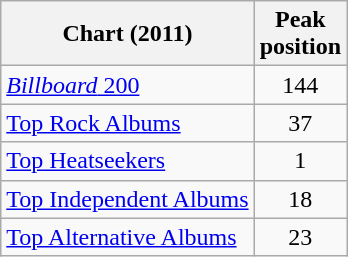<table class="wikitable sortable">
<tr>
<th>Chart (2011)</th>
<th>Peak<br>position</th>
</tr>
<tr>
<td><a href='#'><em>Billboard</em> 200</a></td>
<td style="text-align:center;">144</td>
</tr>
<tr>
<td><a href='#'>Top Rock Albums</a></td>
<td style="text-align:center;">37</td>
</tr>
<tr>
<td><a href='#'>Top Heatseekers</a></td>
<td style="text-align:center;">1</td>
</tr>
<tr>
<td><a href='#'>Top Independent Albums</a></td>
<td style="text-align:center;">18</td>
</tr>
<tr>
<td><a href='#'>Top Alternative Albums</a></td>
<td style="text-align:center;">23</td>
</tr>
</table>
